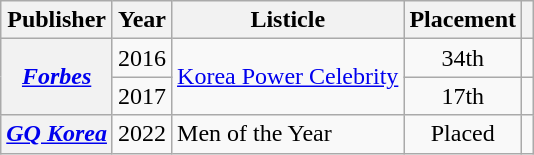<table class="wikitable plainrowheaders sortable" style="margin-right: 0;">
<tr>
<th scope="col">Publisher</th>
<th scope="col">Year</th>
<th scope="col">Listicle</th>
<th scope="col">Placement</th>
<th scope="col" class="unsortable"></th>
</tr>
<tr>
<th scope="row" rowspan="2"><em><a href='#'>Forbes</a></em></th>
<td>2016</td>
<td rowspan="2"><a href='#'>Korea Power Celebrity</a></td>
<td style="text-align:center;">34th</td>
<td style="text-align:center;"></td>
</tr>
<tr>
<td>2017</td>
<td style="text-align:center;">17th</td>
<td style="text-align:center;"></td>
</tr>
<tr>
<th scope="row"><em><a href='#'>GQ Korea</a></em></th>
<td>2022</td>
<td>Men of the Year</td>
<td style="text-align:center;">Placed</td>
<td style="text-align:center;"></td>
</tr>
</table>
